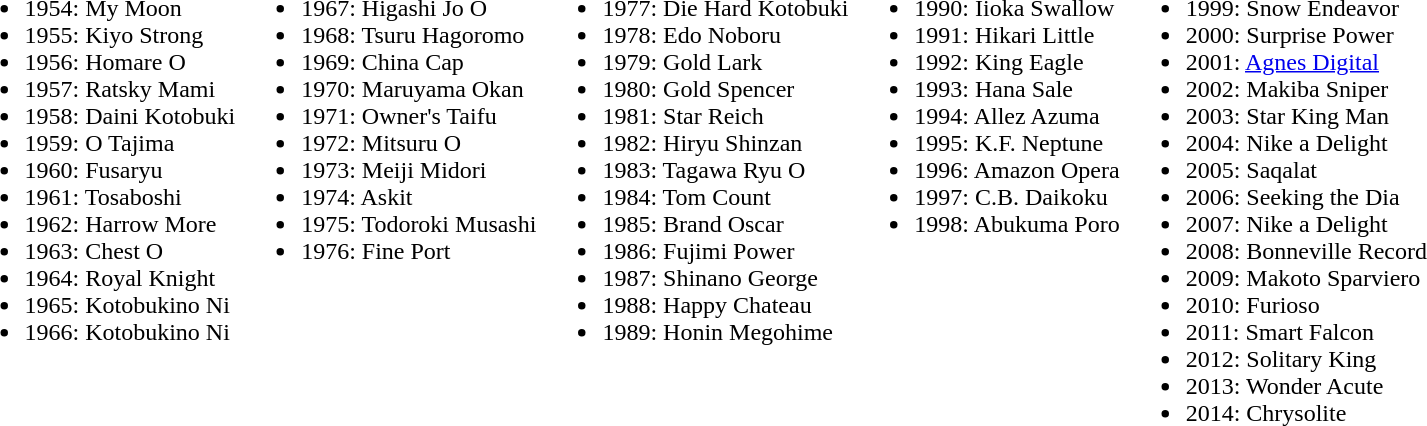<table>
<tr>
<td valign=top><br><ul><li>1954: My Moon</li><li>1955: Kiyo Strong</li><li>1956: Homare O</li><li>1957: Ratsky Mami</li><li>1958: Daini Kotobuki</li><li>1959: O Tajima </li><li>1960: Fusaryu</li><li>1961: Tosaboshi</li><li>1962: Harrow More</li><li>1963: Chest O</li><li>1964: Royal Knight</li><li>1965: Kotobukino Ni</li><li>1966: Kotobukino Ni</li></ul></td>
<td valign=top><br><ul><li>1967: Higashi Jo O</li><li>1968: Tsuru Hagoromo</li><li>1969: China Cap</li><li>1970: Maruyama Okan</li><li>1971: Owner's Taifu</li><li>1972: Mitsuru O</li><li>1973: Meiji Midori</li><li>1974: Askit</li><li>1975: Todoroki Musashi</li><li>1976: Fine Port</li></ul></td>
<td valign=top><br><ul><li>1977: Die Hard Kotobuki</li><li>1978: Edo Noboru</li><li>1979: Gold Lark</li><li>1980: Gold Spencer</li><li>1981: Star Reich</li><li>1982: Hiryu Shinzan</li><li>1983: Tagawa Ryu O</li><li>1984: Tom Count</li><li>1985: Brand Oscar</li><li>1986: Fujimi Power</li><li>1987: Shinano George</li><li>1988: Happy Chateau</li><li>1989: Honin Megohime</li></ul></td>
<td valign=top><br><ul><li>1990: Iioka Swallow</li><li>1991: Hikari Little</li><li>1992: King Eagle</li><li>1993: Hana Sale</li><li>1994: Allez Azuma</li><li>1995: K.F. Neptune</li><li>1996: Amazon Opera</li><li>1997: C.B. Daikoku</li><li>1998: Abukuma Poro</li></ul></td>
<td valign=top><br><ul><li>1999: Snow Endeavor</li><li>2000: Surprise Power</li><li>2001: <a href='#'>Agnes Digital</a></li><li>2002: Makiba Sniper</li><li>2003: Star King Man</li><li>2004: Nike a Delight</li><li>2005: Saqalat</li><li>2006: Seeking the Dia</li><li>2007: Nike a Delight</li><li>2008: Bonneville Record</li><li>2009: Makoto Sparviero</li><li>2010: Furioso</li><li>2011: Smart Falcon</li><li>2012: Solitary King</li><li>2013: Wonder Acute</li><li>2014: Chrysolite</li></ul></td>
</tr>
</table>
